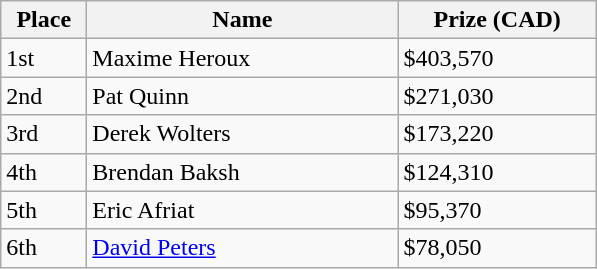<table class="wikitable">
<tr>
<th style="width:50px;">Place</th>
<th style="width:200px;">Name</th>
<th style="width:125px;">Prize (CAD)</th>
</tr>
<tr>
<td>1st</td>
<td> Maxime Heroux</td>
<td>$403,570</td>
</tr>
<tr>
<td>2nd</td>
<td> Pat Quinn</td>
<td>$271,030</td>
</tr>
<tr>
<td>3rd</td>
<td> Derek Wolters</td>
<td>$173,220</td>
</tr>
<tr>
<td>4th</td>
<td> Brendan Baksh</td>
<td>$124,310</td>
</tr>
<tr>
<td>5th</td>
<td>  Eric Afriat</td>
<td>$95,370</td>
</tr>
<tr>
<td>6th</td>
<td> <a href='#'>David Peters</a></td>
<td>$78,050</td>
</tr>
</table>
